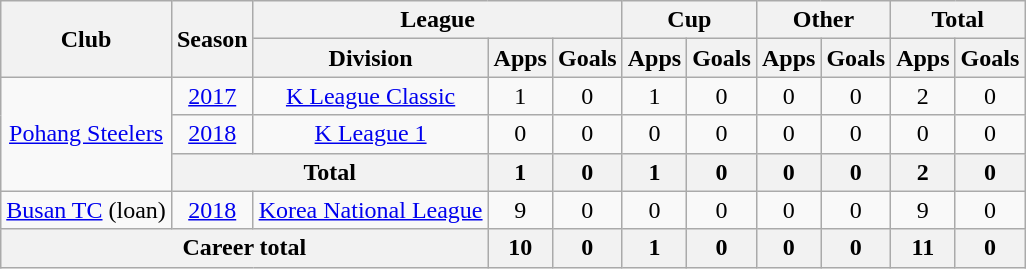<table class="wikitable" style="text-align: center">
<tr>
<th rowspan="2">Club</th>
<th rowspan="2">Season</th>
<th colspan="3">League</th>
<th colspan="2">Cup</th>
<th colspan="2">Other</th>
<th colspan="2">Total</th>
</tr>
<tr>
<th>Division</th>
<th>Apps</th>
<th>Goals</th>
<th>Apps</th>
<th>Goals</th>
<th>Apps</th>
<th>Goals</th>
<th>Apps</th>
<th>Goals</th>
</tr>
<tr>
<td rowspan="3"><a href='#'>Pohang Steelers</a></td>
<td><a href='#'>2017</a></td>
<td><a href='#'>K League Classic</a></td>
<td>1</td>
<td>0</td>
<td>1</td>
<td>0</td>
<td>0</td>
<td>0</td>
<td>2</td>
<td>0</td>
</tr>
<tr>
<td><a href='#'>2018</a></td>
<td><a href='#'>K League 1</a></td>
<td>0</td>
<td>0</td>
<td>0</td>
<td>0</td>
<td>0</td>
<td>0</td>
<td>0</td>
<td>0</td>
</tr>
<tr>
<th colspan=2>Total</th>
<th>1</th>
<th>0</th>
<th>1</th>
<th>0</th>
<th>0</th>
<th>0</th>
<th>2</th>
<th>0</th>
</tr>
<tr>
<td><a href='#'>Busan TC</a> (loan)</td>
<td><a href='#'>2018</a></td>
<td><a href='#'>Korea National League</a></td>
<td>9</td>
<td>0</td>
<td>0</td>
<td>0</td>
<td>0</td>
<td>0</td>
<td>9</td>
<td>0</td>
</tr>
<tr>
<th colspan=3>Career total</th>
<th>10</th>
<th>0</th>
<th>1</th>
<th>0</th>
<th>0</th>
<th>0</th>
<th>11</th>
<th>0</th>
</tr>
</table>
